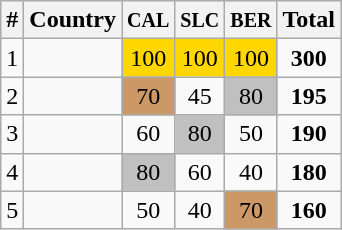<table class="wikitable sortable" style="text-align:center;">
<tr>
<th>#</th>
<th>Country</th>
<th><small>CAL</small></th>
<th><small>SLC</small></th>
<th><small>BER</small></th>
<th>Total</th>
</tr>
<tr>
<td>1</td>
<td align=left></td>
<td bgcolor=gold>100</td>
<td bgcolor=gold>100</td>
<td bgcolor=gold>100</td>
<td><strong>300</strong></td>
</tr>
<tr>
<td>2</td>
<td align=left></td>
<td bgcolor=cc9966>70</td>
<td>45</td>
<td bgcolor=silver>80</td>
<td><strong>195</strong></td>
</tr>
<tr>
<td>3</td>
<td align=left></td>
<td>60</td>
<td bgcolor=silver>80</td>
<td>50</td>
<td><strong>190</strong></td>
</tr>
<tr>
<td>4</td>
<td align=left></td>
<td bgcolor=silver>80</td>
<td>60</td>
<td>40</td>
<td><strong>180</strong></td>
</tr>
<tr>
<td>5</td>
<td align=left></td>
<td>50</td>
<td>40</td>
<td bgcolor=cc9966>70</td>
<td><strong>160</strong></td>
</tr>
</table>
